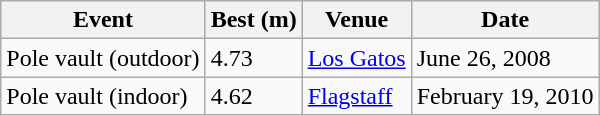<table class="wikitable">
<tr>
<th>Event</th>
<th>Best (m)</th>
<th>Venue</th>
<th>Date</th>
</tr>
<tr>
<td>Pole vault (outdoor)</td>
<td>4.73</td>
<td><a href='#'>Los Gatos</a></td>
<td>June 26, 2008</td>
</tr>
<tr>
<td>Pole vault (indoor)</td>
<td>4.62</td>
<td><a href='#'>Flagstaff</a></td>
<td>February 19, 2010</td>
</tr>
</table>
